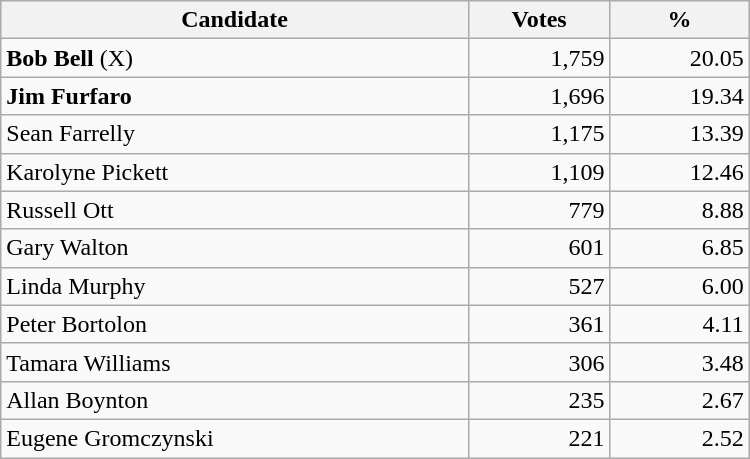<table style="width:500px;" class="wikitable">
<tr>
<th align="center">Candidate</th>
<th align="center">Votes</th>
<th align="center">%</th>
</tr>
<tr>
<td align="left"><strong>Bob Bell</strong> (X)</td>
<td align="right">1,759</td>
<td align="right">20.05</td>
</tr>
<tr>
<td align="left"><strong>Jim Furfaro</strong></td>
<td align="right">1,696</td>
<td align="right">19.34</td>
</tr>
<tr>
<td align="left">Sean Farrelly</td>
<td align="right">1,175</td>
<td align="right">13.39</td>
</tr>
<tr>
<td align="left">Karolyne Pickett</td>
<td align="right">1,109</td>
<td align="right">12.46</td>
</tr>
<tr>
<td align="left">Russell Ott</td>
<td align="right">779</td>
<td align="right">8.88</td>
</tr>
<tr>
<td align="left">Gary Walton</td>
<td align="right">601</td>
<td align="right">6.85</td>
</tr>
<tr>
<td align="left">Linda Murphy</td>
<td align="right">527</td>
<td align="right">6.00</td>
</tr>
<tr>
<td align="left">Peter Bortolon</td>
<td align="right">361</td>
<td align="right">4.11</td>
</tr>
<tr>
<td align="left">Tamara Williams</td>
<td align="right">306</td>
<td align="right">3.48</td>
</tr>
<tr>
<td align="left">Allan Boynton</td>
<td align="right">235</td>
<td align="right">2.67</td>
</tr>
<tr>
<td align="left">Eugene Gromczynski</td>
<td align="right">221</td>
<td align="right">2.52</td>
</tr>
</table>
